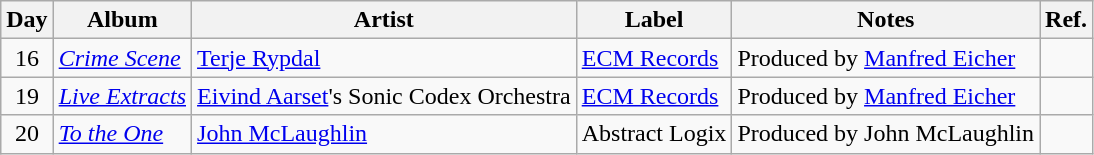<table class="wikitable">
<tr>
<th>Day</th>
<th>Album</th>
<th>Artist</th>
<th>Label</th>
<th>Notes</th>
<th>Ref.</th>
</tr>
<tr>
<td rowspan="1" style="text-align:center;">16</td>
<td><em><a href='#'>Crime Scene</a></em></td>
<td><a href='#'>Terje Rypdal</a></td>
<td><a href='#'>ECM Records</a></td>
<td>Produced by <a href='#'>Manfred Eicher</a></td>
<td style="text-align:center;"></td>
</tr>
<tr>
<td rowspan="1" style="text-align:center;">19</td>
<td><em><a href='#'>Live Extracts</a></em></td>
<td><a href='#'>Eivind Aarset</a>'s Sonic Codex Orchestra</td>
<td><a href='#'>ECM Records</a></td>
<td>Produced by <a href='#'>Manfred Eicher</a></td>
<td style="text-align:center;"></td>
</tr>
<tr>
<td rowspan="1" style="text-align:center;">20</td>
<td><em><a href='#'>To the One</a></em></td>
<td><a href='#'>John McLaughlin</a></td>
<td>Abstract Logix</td>
<td>Produced by John McLaughlin</td>
<td style="text-align:center;"></td>
</tr>
</table>
